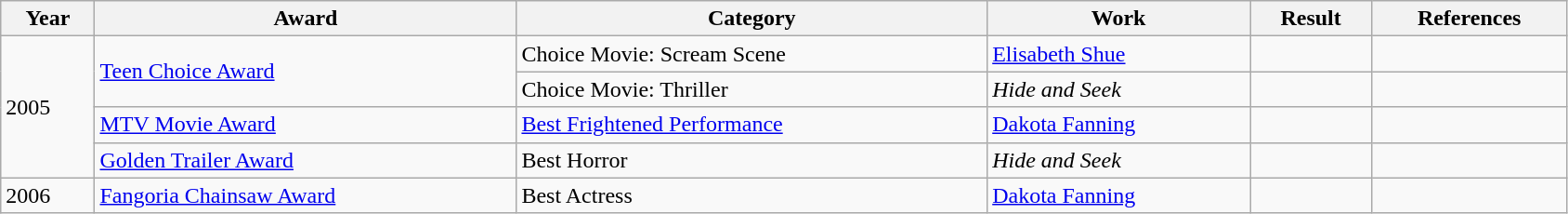<table class="wikitable sortable" style="width:89%;">
<tr>
<th>Year</th>
<th>Award</th>
<th>Category</th>
<th>Work</th>
<th>Result</th>
<th>References</th>
</tr>
<tr>
<td rowspan="4">2005</td>
<td rowspan="2"><a href='#'>Teen Choice Award</a></td>
<td>Choice Movie: Scream Scene</td>
<td><a href='#'>Elisabeth Shue</a></td>
<td></td>
<td></td>
</tr>
<tr>
<td>Choice Movie: Thriller</td>
<td><em>Hide and Seek</em></td>
<td></td>
<td></td>
</tr>
<tr>
<td rowspan="1"><a href='#'>MTV Movie Award</a></td>
<td><a href='#'>Best Frightened Performance</a></td>
<td><a href='#'>Dakota Fanning</a></td>
<td></td>
<td></td>
</tr>
<tr>
<td rowspan="1"><a href='#'>Golden Trailer Award</a></td>
<td>Best Horror</td>
<td><em>Hide and Seek</em></td>
<td></td>
<td></td>
</tr>
<tr>
<td rowspan="1">2006</td>
<td rowspan="1"><a href='#'>Fangoria Chainsaw Award</a></td>
<td>Best Actress</td>
<td><a href='#'>Dakota Fanning</a></td>
<td></td>
<td></td>
</tr>
</table>
